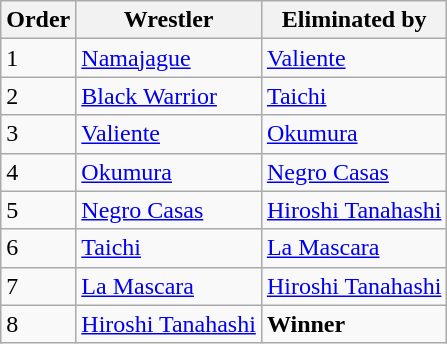<table class="wikitable sortable">
<tr>
<th>Order</th>
<th>Wrestler</th>
<th>Eliminated by</th>
</tr>
<tr>
<td>1</td>
<td><a href='#'>Namajague</a></td>
<td><a href='#'>Valiente</a></td>
</tr>
<tr>
<td>2</td>
<td><a href='#'>Black Warrior</a></td>
<td><a href='#'>Taichi</a></td>
</tr>
<tr>
<td>3</td>
<td><a href='#'>Valiente</a></td>
<td><a href='#'>Okumura</a></td>
</tr>
<tr>
<td>4</td>
<td><a href='#'>Okumura</a></td>
<td><a href='#'>Negro Casas</a></td>
</tr>
<tr>
<td>5</td>
<td><a href='#'>Negro Casas</a></td>
<td><a href='#'>Hiroshi Tanahashi</a></td>
</tr>
<tr>
<td>6</td>
<td><a href='#'>Taichi</a></td>
<td><a href='#'>La Mascara</a></td>
</tr>
<tr>
<td>7</td>
<td><a href='#'>La Mascara</a></td>
<td><a href='#'>Hiroshi Tanahashi</a></td>
</tr>
<tr>
<td>8</td>
<td><a href='#'>Hiroshi Tanahashi</a></td>
<td><strong>Winner</strong></td>
</tr>
</table>
